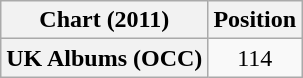<table class="wikitable plainrowheaders">
<tr>
<th scope="col">Chart (2011)</th>
<th scope="col">Position</th>
</tr>
<tr>
<th scope="row">UK Albums (OCC)</th>
<td style="text-align:center;">114</td>
</tr>
</table>
